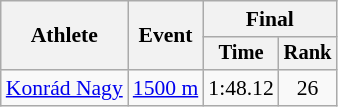<table class="wikitable" style="font-size:90%">
<tr>
<th rowspan=2>Athlete</th>
<th rowspan=2>Event</th>
<th colspan=2>Final</th>
</tr>
<tr style="font-size:95%">
<th>Time</th>
<th>Rank</th>
</tr>
<tr align=center>
<td align=left><a href='#'>Konrád Nagy</a></td>
<td align=left><a href='#'>1500 m</a></td>
<td>1:48.12</td>
<td>26</td>
</tr>
</table>
